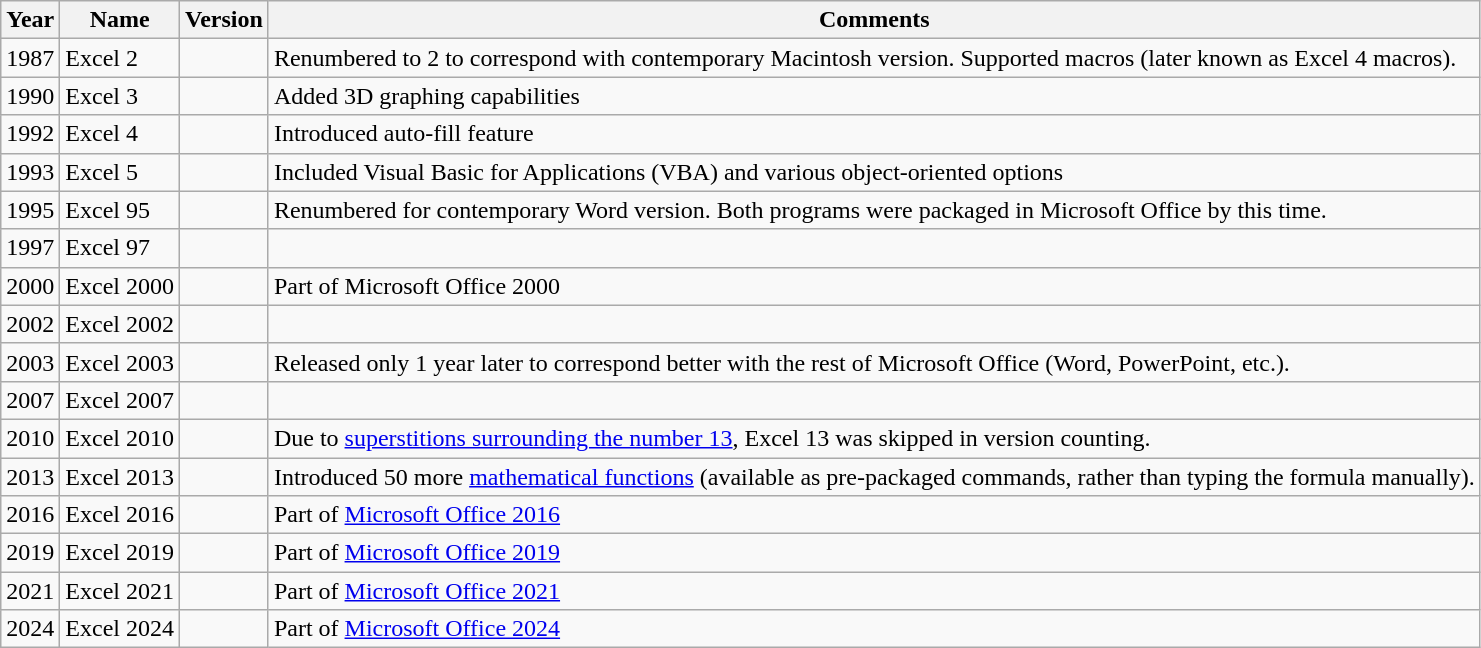<table class="wikitable sortable">
<tr>
<th>Year</th>
<th>Name</th>
<th>Version</th>
<th scope="col" class="unsortable">Comments</th>
</tr>
<tr>
<td>1987</td>
<td>Excel 2</td>
<td></td>
<td>Renumbered to 2 to correspond with contemporary Macintosh version. Supported macros (later known as Excel 4 macros).</td>
</tr>
<tr>
<td>1990</td>
<td>Excel 3</td>
<td></td>
<td>Added 3D graphing capabilities</td>
</tr>
<tr>
<td>1992</td>
<td>Excel 4</td>
<td></td>
<td>Introduced auto-fill feature</td>
</tr>
<tr>
<td>1993</td>
<td>Excel 5</td>
<td></td>
<td>Included Visual Basic for Applications (VBA) and various object-oriented options</td>
</tr>
<tr>
<td>1995</td>
<td>Excel 95</td>
<td></td>
<td>Renumbered for contemporary Word version. Both programs were packaged in Microsoft Office by this time.</td>
</tr>
<tr>
<td>1997</td>
<td>Excel 97</td>
<td></td>
<td></td>
</tr>
<tr>
<td>2000</td>
<td>Excel 2000</td>
<td></td>
<td>Part of Microsoft Office 2000</td>
</tr>
<tr>
<td>2002</td>
<td>Excel 2002</td>
<td></td>
<td></td>
</tr>
<tr>
<td>2003</td>
<td>Excel 2003</td>
<td></td>
<td>Released only 1 year later to correspond better with the rest of Microsoft Office (Word, PowerPoint, etc.).</td>
</tr>
<tr>
<td>2007</td>
<td>Excel 2007</td>
<td></td>
<td></td>
</tr>
<tr>
<td>2010</td>
<td>Excel 2010</td>
<td></td>
<td>Due to <a href='#'>superstitions surrounding the number 13</a>, Excel 13 was skipped in version counting.</td>
</tr>
<tr>
<td>2013</td>
<td>Excel 2013</td>
<td></td>
<td>Introduced 50 more <a href='#'>mathematical functions</a> (available as pre-packaged commands, rather than typing the formula manually).</td>
</tr>
<tr>
<td>2016</td>
<td>Excel 2016</td>
<td></td>
<td>Part of <a href='#'>Microsoft Office 2016</a></td>
</tr>
<tr>
<td>2019</td>
<td>Excel 2019</td>
<td></td>
<td>Part of <a href='#'>Microsoft Office 2019</a></td>
</tr>
<tr>
<td>2021</td>
<td>Excel 2021</td>
<td></td>
<td>Part of <a href='#'>Microsoft Office 2021</a></td>
</tr>
<tr>
<td>2024</td>
<td>Excel 2024</td>
<td></td>
<td>Part of <a href='#'>Microsoft Office 2024</a></td>
</tr>
</table>
